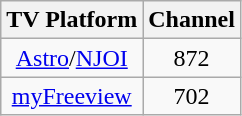<table class="wikitable">
<tr>
<th>TV Platform</th>
<th>Channel</th>
</tr>
<tr>
<td style="text-align:center;"><a href='#'>Astro</a>/<a href='#'>NJOI</a></td>
<td style="text-align:center;">872</td>
</tr>
<tr>
<td style="text-align:center;"><a href='#'>myFreeview</a></td>
<td style="text-align:center;">702</td>
</tr>
</table>
